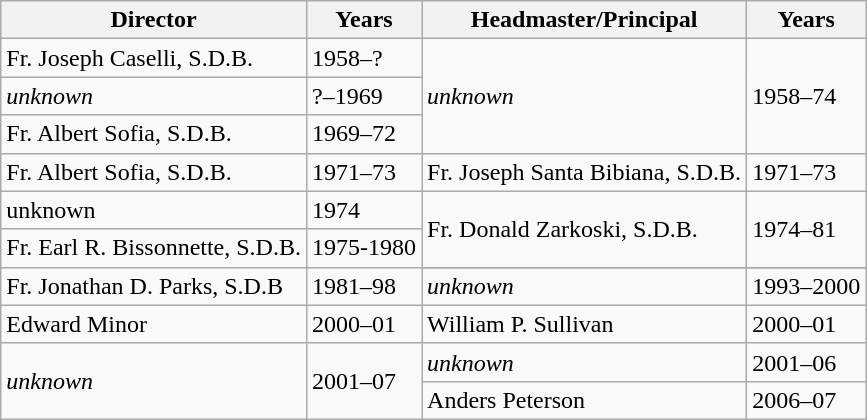<table class="wikitable">
<tr>
<th>Director</th>
<th>Years</th>
<th>Headmaster/Principal</th>
<th>Years</th>
</tr>
<tr Fr. Isgro  (mid TO late '60's)>
<td>Fr. Joseph Caselli, S.D.B.</td>
<td>1958–?</td>
<td rowspan="3"><em>unknown</em></td>
<td rowspan="3">1958–74</td>
</tr>
<tr>
<td><em>unknown</em></td>
<td>?–1969</td>
</tr>
<tr Fr. Joseph Stella )MID TO LATE 60'S)>
<td>Fr. Albert Sofia, S.D.B.</td>
<td>1969–72</td>
</tr>
<tr>
<td>Fr. Albert Sofia, S.D.B.</td>
<td>1971–73</td>
<td>Fr. Joseph Santa Bibiana, S.D.B.</td>
<td>1971–73</td>
</tr>
<tr>
<td>unknown</td>
<td>1974</td>
<td rowspan="2">Fr. Donald Zarkoski, S.D.B.</td>
<td rowspan="2">1974–81</td>
</tr>
<tr>
<td>Fr. Earl R. Bissonnette, S.D.B.</td>
<td>1975-1980</td>
</tr>
<tr>
<td rowspan="4">Fr. Jonathan D. Parks, S.D.B</td>
<td rowspan="4">1981–98</td>
</tr>
<tr>
<td rowspan="3"><em>unknown</em></td>
<td rowspan="3">1993–2000</td>
</tr>
<tr>
</tr>
<tr>
</tr>
<tr>
<td>Edward Minor</td>
<td>2000–01</td>
<td>William P. Sullivan</td>
<td>2000–01</td>
</tr>
<tr>
<td rowspan="2"><em>unknown</em></td>
<td rowspan="2">2001–07</td>
<td><em>unknown</em></td>
<td>2001–06</td>
</tr>
<tr>
<td>Anders Peterson</td>
<td>2006–07</td>
</tr>
</table>
